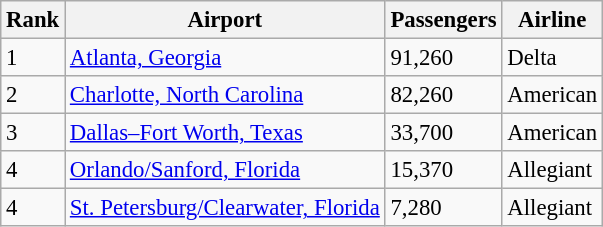<table class="wikitable sortable" style="font-size:95%;">
<tr>
<th>Rank</th>
<th>Airport</th>
<th>Passengers</th>
<th>Airline</th>
</tr>
<tr>
<td>1</td>
<td><a href='#'>Atlanta, Georgia</a></td>
<td>91,260</td>
<td>Delta</td>
</tr>
<tr>
<td>2</td>
<td><a href='#'>Charlotte, North Carolina</a></td>
<td>82,260</td>
<td>American</td>
</tr>
<tr>
<td>3</td>
<td><a href='#'>Dallas–Fort Worth, Texas</a></td>
<td>33,700</td>
<td>American</td>
</tr>
<tr>
<td>4</td>
<td><a href='#'>Orlando/Sanford, Florida</a></td>
<td>15,370</td>
<td>Allegiant</td>
</tr>
<tr>
<td>4</td>
<td><a href='#'>St. Petersburg/Clearwater, Florida</a></td>
<td>7,280</td>
<td>Allegiant</td>
</tr>
</table>
